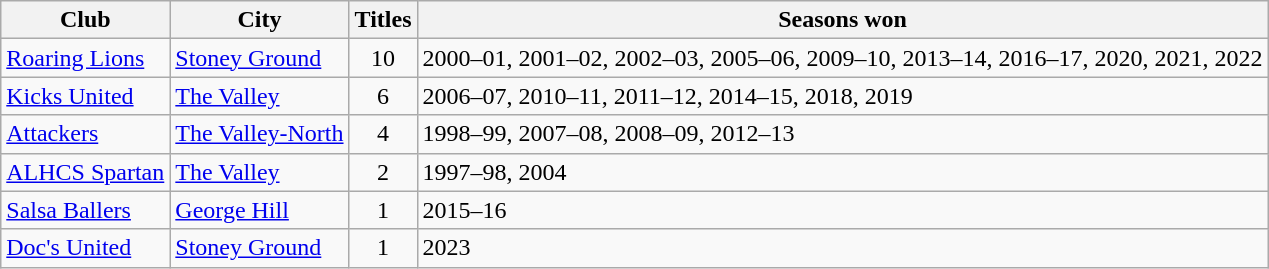<table class="wikitable sortable plainrowheaders">
<tr>
<th scope=col>Club</th>
<th scope=col>City</th>
<th scope=col>Titles</th>
<th scope=col>Seasons won</th>
</tr>
<tr>
<td><a href='#'>Roaring Lions</a></td>
<td><a href='#'>Stoney Ground</a></td>
<td align=center>10</td>
<td>2000–01, 2001–02, 2002–03, 2005–06, 2009–10, 2013–14, 2016–17, 2020, 2021, 2022</td>
</tr>
<tr>
<td><a href='#'>Kicks United</a></td>
<td><a href='#'>The Valley</a></td>
<td align=center>6</td>
<td>2006–07, 2010–11, 2011–12, 2014–15, 2018, 2019</td>
</tr>
<tr>
<td><a href='#'>Attackers</a></td>
<td><a href='#'>The Valley-North</a></td>
<td align=center>4</td>
<td>1998–99, 2007–08, 2008–09, 2012–13</td>
</tr>
<tr>
<td><a href='#'>ALHCS Spartan</a></td>
<td><a href='#'>The Valley</a></td>
<td align=center>2</td>
<td>1997–98, 2004</td>
</tr>
<tr>
<td><a href='#'>Salsa Ballers</a></td>
<td><a href='#'>George Hill</a></td>
<td align=center>1</td>
<td>2015–16</td>
</tr>
<tr>
<td><a href='#'>Doc's United</a></td>
<td><a href='#'>Stoney Ground</a></td>
<td align=center>1</td>
<td>2023</td>
</tr>
</table>
